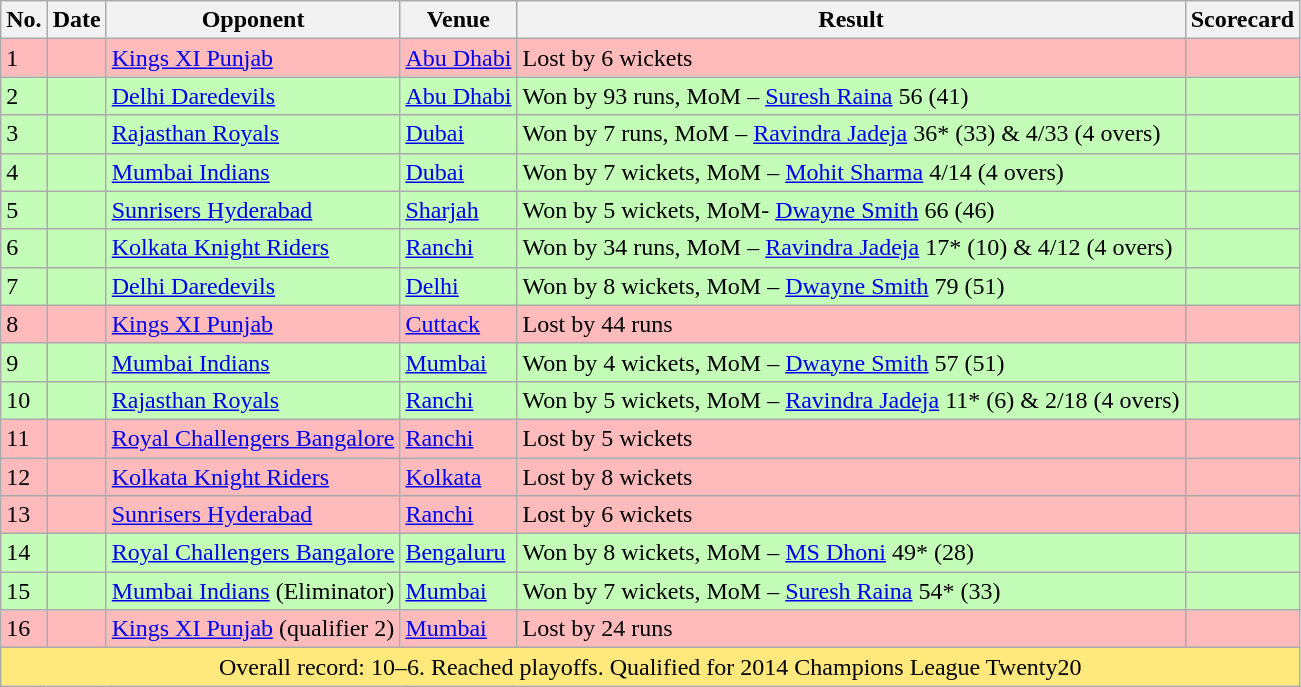<table class="wikitable sortable">
<tr>
<th>No.</th>
<th>Date</th>
<th>Opponent</th>
<th>Venue</th>
<th>Result</th>
<th>Scorecard</th>
</tr>
<tr style="background:#fbb;">
<td>1</td>
<td></td>
<td><a href='#'>Kings XI Punjab</a></td>
<td><a href='#'>Abu Dhabi</a></td>
<td>Lost by 6 wickets</td>
<td></td>
</tr>
<tr style="background:#c3fdb8;">
<td>2</td>
<td></td>
<td><a href='#'>Delhi Daredevils</a></td>
<td><a href='#'>Abu Dhabi</a></td>
<td>Won by 93 runs, MoM –  <a href='#'>Suresh Raina</a> 56 (41)</td>
<td></td>
</tr>
<tr style="background:#c3fdb8;">
<td>3</td>
<td></td>
<td><a href='#'>Rajasthan Royals</a></td>
<td><a href='#'>Dubai</a></td>
<td>Won by 7 runs, MoM –  <a href='#'>Ravindra Jadeja</a> 36* (33) & 4/33 (4 overs)</td>
<td></td>
</tr>
<tr style="background:#c3fdb8;">
<td>4</td>
<td></td>
<td><a href='#'>Mumbai Indians</a></td>
<td><a href='#'>Dubai</a></td>
<td>Won by 7 wickets, MoM –  <a href='#'>Mohit Sharma</a> 4/14 (4 overs)</td>
<td></td>
</tr>
<tr style="background:#c3fdb8;">
<td>5</td>
<td></td>
<td><a href='#'>Sunrisers Hyderabad</a></td>
<td><a href='#'>Sharjah</a></td>
<td>Won by 5 wickets, MoM-  <a href='#'>Dwayne Smith</a> 66 (46)</td>
<td></td>
</tr>
<tr style="background:#c3fdb8;">
<td>6</td>
<td></td>
<td><a href='#'>Kolkata Knight Riders</a></td>
<td><a href='#'>Ranchi</a></td>
<td>Won by 34 runs, MoM –  <a href='#'>Ravindra Jadeja</a> 17* (10) & 4/12 (4 overs)</td>
<td></td>
</tr>
<tr style="background:#c3fdb8;">
<td>7</td>
<td></td>
<td><a href='#'>Delhi Daredevils</a></td>
<td><a href='#'>Delhi</a></td>
<td>Won by 8 wickets, MoM –  <a href='#'>Dwayne Smith</a> 79 (51)</td>
<td></td>
</tr>
<tr style="background:#fbb;">
<td>8</td>
<td></td>
<td><a href='#'>Kings XI Punjab</a></td>
<td><a href='#'>Cuttack</a></td>
<td>Lost by 44 runs</td>
<td></td>
</tr>
<tr style="background:#c3fdb8;">
<td>9</td>
<td></td>
<td><a href='#'>Mumbai Indians</a></td>
<td><a href='#'>Mumbai</a></td>
<td>Won by 4 wickets, MoM –  <a href='#'>Dwayne Smith</a> 57 (51)</td>
<td></td>
</tr>
<tr style="background:#c3fdb8;">
<td>10</td>
<td></td>
<td><a href='#'>Rajasthan Royals</a></td>
<td><a href='#'>Ranchi</a></td>
<td>Won by 5 wickets, MoM –  <a href='#'>Ravindra Jadeja</a> 11* (6) & 2/18 (4 overs)</td>
<td></td>
</tr>
<tr style="background:#fbb;">
<td>11</td>
<td></td>
<td><a href='#'>Royal Challengers Bangalore</a></td>
<td><a href='#'>Ranchi</a></td>
<td>Lost by 5 wickets</td>
<td></td>
</tr>
<tr style="background:#fbb;">
<td>12</td>
<td></td>
<td><a href='#'>Kolkata Knight Riders</a></td>
<td><a href='#'>Kolkata</a></td>
<td>Lost by 8 wickets</td>
<td></td>
</tr>
<tr style="background:#fbb;">
<td>13</td>
<td></td>
<td><a href='#'>Sunrisers Hyderabad</a></td>
<td><a href='#'>Ranchi</a></td>
<td>Lost by 6 wickets</td>
<td></td>
</tr>
<tr style="background:#c3fdb8;">
<td>14</td>
<td></td>
<td><a href='#'>Royal Challengers Bangalore</a></td>
<td><a href='#'>Bengaluru</a></td>
<td>Won by 8 wickets, MoM –  <a href='#'>MS Dhoni</a> 49* (28)</td>
<td></td>
</tr>
<tr style="background:#c3fdb8;">
<td>15</td>
<td></td>
<td><a href='#'>Mumbai Indians</a> (Eliminator)</td>
<td><a href='#'>Mumbai</a></td>
<td>Won by 7 wickets, MoM –  <a href='#'>Suresh Raina</a> 54* (33)</td>
<td></td>
</tr>
<tr style="background:#fbb;">
<td>16</td>
<td></td>
<td><a href='#'>Kings XI Punjab</a> (qualifier 2)</td>
<td><a href='#'>Mumbai</a></td>
<td>Lost by 24 runs</td>
<td></td>
</tr>
<tr style="background:#FFE87C;">
<td colspan="6" style="text-align:center;">Overall record: 10–6. Reached playoffs. Qualified for 2014 Champions League Twenty20</td>
</tr>
</table>
